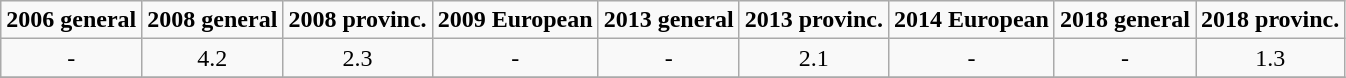<table class="wikitable" style="text-align:center">
<tr>
<td><strong>2006 general</strong></td>
<td><strong>2008 general</strong></td>
<td><strong>2008 provinc.</strong></td>
<td><strong>2009 European</strong></td>
<td><strong>2013 general</strong></td>
<td><strong>2013 provinc.</strong></td>
<td><strong>2014 European</strong></td>
<td><strong>2018 general</strong></td>
<td><strong>2018 provinc.</strong></td>
</tr>
<tr>
<td>-</td>
<td>4.2</td>
<td>2.3</td>
<td>-</td>
<td>-</td>
<td>2.1</td>
<td>-</td>
<td>-</td>
<td>1.3</td>
</tr>
<tr>
</tr>
</table>
